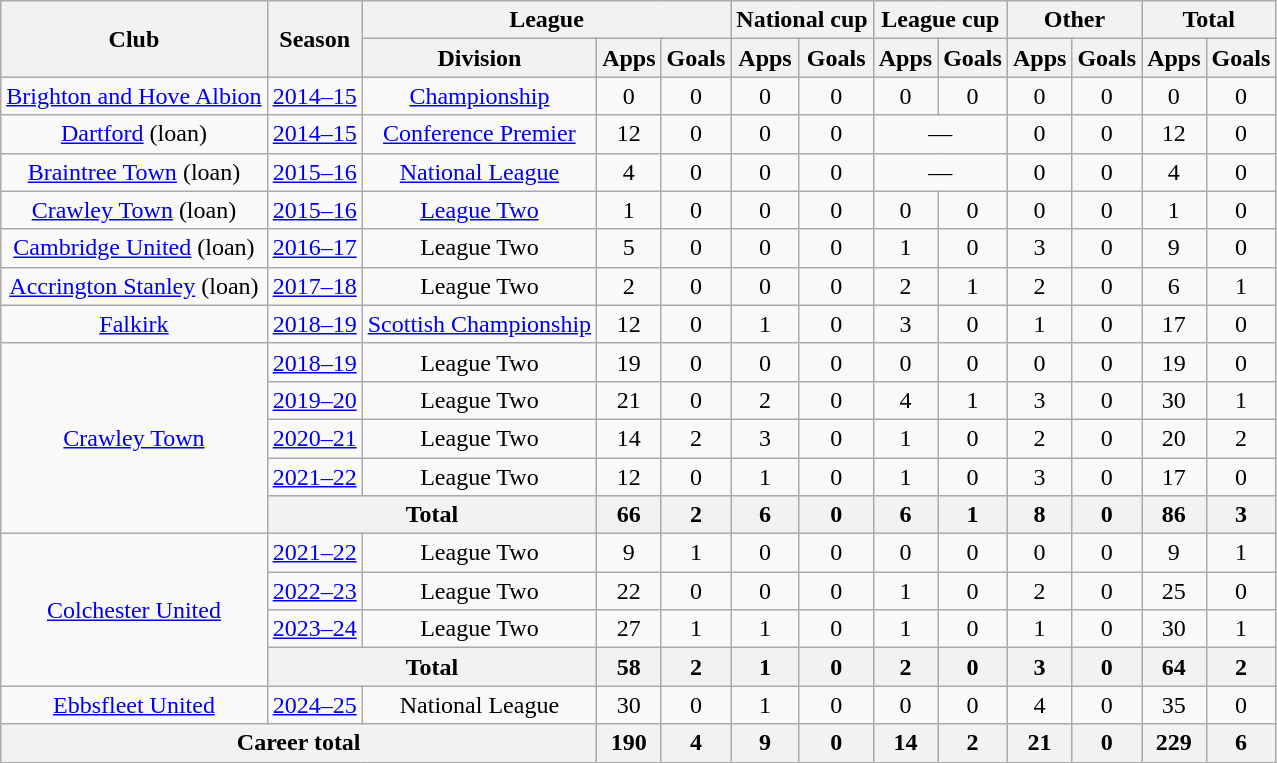<table class="wikitable" style="text-align:center">
<tr>
<th rowspan="2">Club</th>
<th rowspan="2">Season</th>
<th colspan="3">League</th>
<th colspan="2">National cup</th>
<th colspan="2">League cup</th>
<th colspan="2">Other</th>
<th colspan="2">Total</th>
</tr>
<tr>
<th>Division</th>
<th>Apps</th>
<th>Goals</th>
<th>Apps</th>
<th>Goals</th>
<th>Apps</th>
<th>Goals</th>
<th>Apps</th>
<th>Goals</th>
<th>Apps</th>
<th>Goals</th>
</tr>
<tr>
<td><a href='#'>Brighton and Hove Albion</a></td>
<td><a href='#'>2014–15</a></td>
<td><a href='#'>Championship</a></td>
<td>0</td>
<td>0</td>
<td>0</td>
<td>0</td>
<td>0</td>
<td>0</td>
<td>0</td>
<td>0</td>
<td>0</td>
<td>0</td>
</tr>
<tr>
<td><a href='#'>Dartford</a> (loan)</td>
<td><a href='#'>2014–15</a></td>
<td><a href='#'>Conference Premier</a></td>
<td>12</td>
<td>0</td>
<td>0</td>
<td>0</td>
<td colspan="2">—</td>
<td>0</td>
<td>0</td>
<td>12</td>
<td>0</td>
</tr>
<tr>
<td><a href='#'>Braintree Town</a> (loan)</td>
<td><a href='#'>2015–16</a></td>
<td><a href='#'>National League</a></td>
<td>4</td>
<td>0</td>
<td>0</td>
<td>0</td>
<td colspan="2">—</td>
<td>0</td>
<td>0</td>
<td>4</td>
<td>0</td>
</tr>
<tr>
<td><a href='#'>Crawley Town</a> (loan)</td>
<td><a href='#'>2015–16</a></td>
<td><a href='#'>League Two</a></td>
<td>1</td>
<td>0</td>
<td>0</td>
<td>0</td>
<td>0</td>
<td>0</td>
<td>0</td>
<td>0</td>
<td>1</td>
<td>0</td>
</tr>
<tr>
<td><a href='#'>Cambridge United</a> (loan)</td>
<td><a href='#'>2016–17</a></td>
<td>League Two</td>
<td>5</td>
<td>0</td>
<td>0</td>
<td>0</td>
<td>1</td>
<td>0</td>
<td>3</td>
<td>0</td>
<td>9</td>
<td>0</td>
</tr>
<tr>
<td><a href='#'>Accrington Stanley</a> (loan)</td>
<td><a href='#'>2017–18</a></td>
<td>League Two</td>
<td>2</td>
<td>0</td>
<td>0</td>
<td>0</td>
<td>2</td>
<td>1</td>
<td>2</td>
<td>0</td>
<td>6</td>
<td>1</td>
</tr>
<tr>
<td><a href='#'>Falkirk</a></td>
<td><a href='#'>2018–19</a></td>
<td><a href='#'>Scottish Championship</a></td>
<td>12</td>
<td>0</td>
<td>1</td>
<td>0</td>
<td>3</td>
<td>0</td>
<td>1</td>
<td>0</td>
<td>17</td>
<td>0</td>
</tr>
<tr>
<td rowspan="5"><a href='#'>Crawley Town</a></td>
<td><a href='#'>2018–19</a></td>
<td>League Two</td>
<td>19</td>
<td>0</td>
<td>0</td>
<td>0</td>
<td>0</td>
<td>0</td>
<td>0</td>
<td>0</td>
<td>19</td>
<td>0</td>
</tr>
<tr>
<td><a href='#'>2019–20</a></td>
<td>League Two</td>
<td>21</td>
<td>0</td>
<td>2</td>
<td>0</td>
<td>4</td>
<td>1</td>
<td>3</td>
<td>0</td>
<td>30</td>
<td>1</td>
</tr>
<tr>
<td><a href='#'>2020–21</a></td>
<td>League Two</td>
<td>14</td>
<td>2</td>
<td>3</td>
<td>0</td>
<td>1</td>
<td>0</td>
<td>2</td>
<td>0</td>
<td>20</td>
<td>2</td>
</tr>
<tr>
<td><a href='#'>2021–22</a></td>
<td>League Two</td>
<td>12</td>
<td>0</td>
<td>1</td>
<td>0</td>
<td>1</td>
<td>0</td>
<td>3</td>
<td>0</td>
<td>17</td>
<td>0</td>
</tr>
<tr>
<th colspan="2">Total</th>
<th>66</th>
<th>2</th>
<th>6</th>
<th>0</th>
<th>6</th>
<th>1</th>
<th>8</th>
<th>0</th>
<th>86</th>
<th>3</th>
</tr>
<tr>
<td rowspan="4"><a href='#'>Colchester United</a></td>
<td><a href='#'>2021–22</a></td>
<td>League Two</td>
<td>9</td>
<td>1</td>
<td>0</td>
<td>0</td>
<td>0</td>
<td>0</td>
<td>0</td>
<td>0</td>
<td>9</td>
<td>1</td>
</tr>
<tr>
<td><a href='#'>2022–23</a></td>
<td>League Two</td>
<td>22</td>
<td>0</td>
<td>0</td>
<td>0</td>
<td>1</td>
<td>0</td>
<td>2</td>
<td>0</td>
<td>25</td>
<td>0</td>
</tr>
<tr>
<td><a href='#'>2023–24</a></td>
<td>League Two</td>
<td>27</td>
<td>1</td>
<td>1</td>
<td>0</td>
<td>1</td>
<td>0</td>
<td>1</td>
<td>0</td>
<td>30</td>
<td>1</td>
</tr>
<tr>
<th colspan="2">Total</th>
<th>58</th>
<th>2</th>
<th>1</th>
<th>0</th>
<th>2</th>
<th>0</th>
<th>3</th>
<th>0</th>
<th>64</th>
<th>2</th>
</tr>
<tr>
<td><a href='#'>Ebbsfleet United</a></td>
<td><a href='#'>2024–25</a></td>
<td>National League</td>
<td>30</td>
<td>0</td>
<td>1</td>
<td>0</td>
<td>0</td>
<td>0</td>
<td>4</td>
<td>0</td>
<td>35</td>
<td>0</td>
</tr>
<tr>
<th colspan="3">Career total</th>
<th>190</th>
<th>4</th>
<th>9</th>
<th>0</th>
<th>14</th>
<th>2</th>
<th>21</th>
<th>0</th>
<th>229</th>
<th>6</th>
</tr>
</table>
